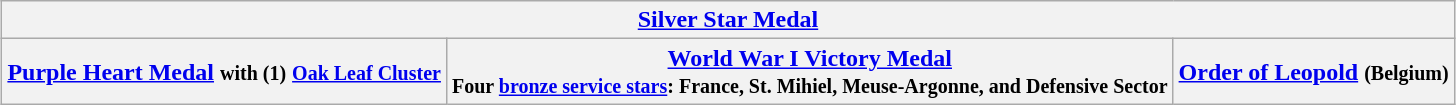<table class="wikitable" style="margin:1em auto; text-align:center;">
<tr>
<th colspan="12"><a href='#'>Silver Star Medal</a></th>
</tr>
<tr>
<th><a href='#'>Purple Heart Medal</a> <small>with (1)</small> <small><a href='#'>Oak Leaf Cluster</a></small></th>
<th><a href='#'>World War I Victory Medal</a><br><small>Four <a href='#'>bronze service stars</a>: France, St. Mihiel, Meuse-Argonne, and Defensive Sector</small></th>
<th><a href='#'>Order of Leopold</a> <small>(Belgium)</small></th>
</tr>
</table>
